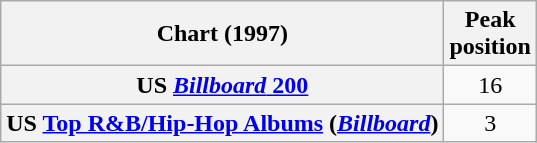<table class="wikitable sortable plainrowheaders" style="text-align:center">
<tr>
<th scope="col">Chart (1997)</th>
<th scope="col">Peak<br>position</th>
</tr>
<tr>
<th scope="row">US <a href='#'><em>Billboard</em> 200</a></th>
<td>16</td>
</tr>
<tr>
<th scope="row">US <a href='#'>Top R&B/Hip-Hop Albums</a> (<em><a href='#'>Billboard</a></em>)</th>
<td>3</td>
</tr>
</table>
